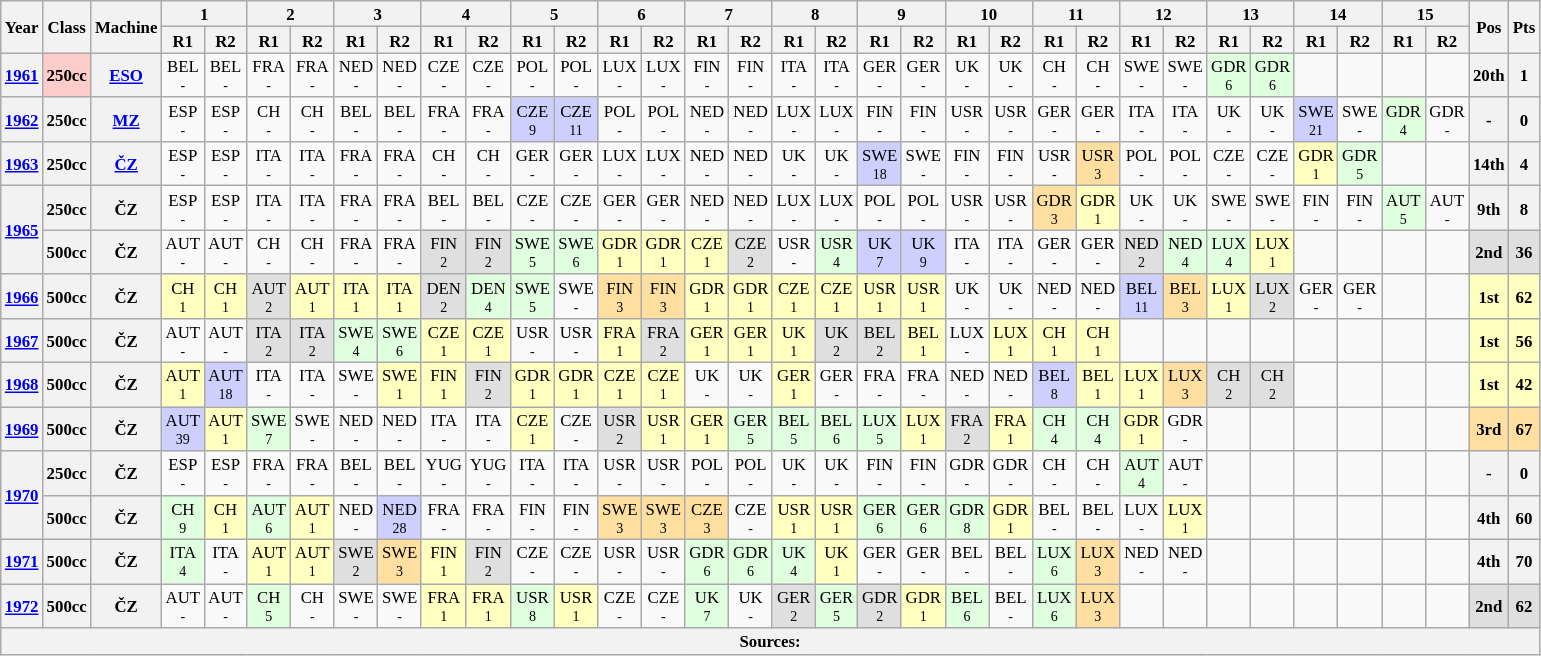<table class="wikitable" style="text-align:center; font-size:70%">
<tr>
<th valign="middle" rowspan=2>Year</th>
<th valign="middle" rowspan=2>Class</th>
<th valign="middle" rowspan=2>Machine</th>
<th colspan=2>1</th>
<th colspan=2>2</th>
<th colspan=2>3</th>
<th colspan=2>4</th>
<th colspan=2>5</th>
<th colspan=2>6</th>
<th colspan=2>7</th>
<th colspan=2>8</th>
<th colspan=2>9</th>
<th colspan=2>10</th>
<th colspan=2>11</th>
<th colspan=2>12</th>
<th colspan=2>13</th>
<th colspan=2>14</th>
<th colspan=2>15</th>
<th rowspan=2>Pos</th>
<th rowspan=2>Pts</th>
</tr>
<tr>
<th>R1</th>
<th>R2</th>
<th>R1</th>
<th>R2</th>
<th>R1</th>
<th>R2</th>
<th>R1</th>
<th>R2</th>
<th>R1</th>
<th>R2</th>
<th>R1</th>
<th>R2</th>
<th>R1</th>
<th>R2</th>
<th>R1</th>
<th>R2</th>
<th>R1</th>
<th>R2</th>
<th>R1</th>
<th>R2</th>
<th>R1</th>
<th>R2</th>
<th>R1</th>
<th>R2</th>
<th>R1</th>
<th>R2</th>
<th>R1</th>
<th>R2</th>
<th>R1</th>
<th>R2</th>
</tr>
<tr>
<th><a href='#'>1961</a></th>
<th style="background:#fcc;">250cc</th>
<th><a href='#'>ESO</a></th>
<td>BEL<br><small>-</small></td>
<td>BEL<br><small>-</small></td>
<td>FRA<br><small>-</small></td>
<td>FRA<br><small>-</small></td>
<td>NED<br><small>-</small></td>
<td>NED<br><small>-</small></td>
<td>CZE<br><small>-</small></td>
<td>CZE<br><small>-</small></td>
<td>POL<br><small>-</small></td>
<td>POL<br><small>-</small></td>
<td>LUX<br><small>-</small></td>
<td>LUX<br><small>-</small></td>
<td>FIN<br><small>-</small></td>
<td>FIN<br><small>-</small></td>
<td>ITA<br><small>-</small></td>
<td>ITA<br><small>-</small></td>
<td>GER<br><small>-</small></td>
<td>GER<br><small>-</small></td>
<td>UK<br><small>-</small></td>
<td>UK<br><small>-</small></td>
<td>CH<br><small>-</small></td>
<td>CH<br><small>-</small></td>
<td>SWE<br><small>-</small></td>
<td>SWE<br><small>-</small></td>
<td style="background:#dfffdf;">GDR<br><small>6</small></td>
<td style="background:#dfffdf;">GDR<br><small>6</small></td>
<td></td>
<td></td>
<td></td>
<td></td>
<th>20th</th>
<th>1</th>
</tr>
<tr>
<th><a href='#'>1962</a></th>
<th>250cc</th>
<th><a href='#'>MZ</a></th>
<td>ESP<br><small>-</small></td>
<td>ESP<br><small>-</small></td>
<td>CH<br><small>-</small></td>
<td>CH<br><small>-</small></td>
<td>BEL<br><small>-</small></td>
<td>BEL<br><small>-</small></td>
<td>FRA<br><small>-</small></td>
<td>FRA<br><small>-</small></td>
<td style="background:#cfcfff;">CZE<br><small>9</small></td>
<td style="background:#cfcfff;">CZE<br><small>11</small></td>
<td>POL<br><small>-</small></td>
<td>POL<br><small>-</small></td>
<td>NED<br><small>-</small></td>
<td>NED<br><small>-</small></td>
<td>LUX<br><small>-</small></td>
<td>LUX<br><small>-</small></td>
<td>FIN<br><small>-</small></td>
<td>FIN<br><small>-</small></td>
<td>USR<br><small>-</small></td>
<td>USR<br><small>-</small></td>
<td>GER<br><small>-</small></td>
<td>GER<br><small>-</small></td>
<td>ITA<br><small>-</small></td>
<td>ITA<br><small>-</small></td>
<td>UK<br><small>-</small></td>
<td>UK<br><small>-</small></td>
<td style="background:#cfcfff;">SWE<br><small>21</small></td>
<td>SWE<br><small>-</small></td>
<td style="background:#dfffdf;">GDR<br><small>4</small></td>
<td>GDR<br><small>-</small></td>
<th>-</th>
<th>0</th>
</tr>
<tr>
<th><a href='#'>1963</a></th>
<th>250cc</th>
<th><a href='#'>ČZ</a></th>
<td>ESP<br><small>-</small></td>
<td>ESP<br><small>-</small></td>
<td>ITA<br><small>-</small></td>
<td>ITA<br><small>-</small></td>
<td>FRA<br><small>-</small></td>
<td>FRA<br><small>-</small></td>
<td>CH<br><small>-</small></td>
<td>CH<br><small>-</small></td>
<td>GER<br><small>-</small></td>
<td>GER<br><small>-</small></td>
<td>LUX<br><small>-</small></td>
<td>LUX<br><small>-</small></td>
<td>NED<br><small>-</small></td>
<td>NED<br><small>-</small></td>
<td>UK<br><small>-</small></td>
<td>UK<br><small>-</small></td>
<td style="background:#cfcfff;">SWE<br><small>18</small></td>
<td>SWE<br><small>-</small></td>
<td>FIN<br><small>-</small></td>
<td>FIN<br><small>-</small></td>
<td>USR<br><small>-</small></td>
<td style="background:#ffdf9f;">USR<br><small>3</small></td>
<td>POL<br><small>-</small></td>
<td>POL<br><small>-</small></td>
<td>CZE<br><small>-</small></td>
<td>CZE<br><small>-</small></td>
<td style="background:#ffffbf;">GDR<br><small>1</small></td>
<td style="background:#dfffdf;">GDR<br><small>5</small></td>
<td></td>
<td></td>
<th>14th</th>
<th>4</th>
</tr>
<tr>
<th rowspan=2><a href='#'>1965</a></th>
<th>250cc</th>
<th>ČZ</th>
<td>ESP<br><small>-</small></td>
<td>ESP<br><small>-</small></td>
<td>ITA<br><small>-</small></td>
<td>ITA<br><small>-</small></td>
<td>FRA<br><small>-</small></td>
<td>FRA<br><small>-</small></td>
<td>BEL<br><small>-</small></td>
<td>BEL<br><small>-</small></td>
<td>CZE<br><small>-</small></td>
<td>CZE<br><small>-</small></td>
<td>GER<br><small>-</small></td>
<td>GER<br><small>-</small></td>
<td>NED<br><small>-</small></td>
<td>NED<br><small>-</small></td>
<td>LUX<br><small>-</small></td>
<td>LUX<br><small>-</small></td>
<td>POL<br><small>-</small></td>
<td>POL<br><small>-</small></td>
<td>USR<br><small>-</small></td>
<td>USR<br><small>-</small></td>
<td style="background:#ffdf9f;">GDR<br><small>3</small></td>
<td style="background:#ffffbf;">GDR<br><small>1</small></td>
<td>UK<br><small>-</small></td>
<td>UK<br><small>-</small></td>
<td>SWE<br><small>-</small></td>
<td>SWE<br><small>-</small></td>
<td>FIN<br><small>-</small></td>
<td>FIN<br><small>-</small></td>
<td style="background:#dfffdf;">AUT<br><small>5</small></td>
<td>AUT<br><small>-</small></td>
<th>9th</th>
<th>8</th>
</tr>
<tr>
<th>500cc</th>
<th>ČZ</th>
<td>AUT<br><small>-</small></td>
<td>AUT<br><small>-</small></td>
<td>CH<br><small>-</small></td>
<td>CH<br><small>-</small></td>
<td>FRA<br><small>-</small></td>
<td>FRA<br><small>-</small></td>
<td style="background:#dfdfdf;">FIN<br><small>2</small></td>
<td style="background:#dfdfdf;">FIN<br><small>2</small></td>
<td style="background:#dfffdf;">SWE<br><small>5</small></td>
<td style="background:#dfffdf;">SWE<br><small>6</small></td>
<td style="background:#ffffbf;">GDR<br><small>1</small></td>
<td style="background:#ffffbf;">GDR<br><small>1</small></td>
<td style="background:#ffffbf;">CZE<br><small>1</small></td>
<td style="background:#dfdfdf;">CZE<br><small>2</small></td>
<td>USR<br><small>-</small></td>
<td style="background:#dfffdf;">USR<br><small>4</small></td>
<td style="background:#cfcfff;">UK<br><small>7</small></td>
<td style="background:#cfcfff;">UK<br><small>9</small></td>
<td>ITA<br><small>-</small></td>
<td>ITA<br><small>-</small></td>
<td>GER<br><small>-</small></td>
<td>GER<br><small>-</small></td>
<td style="background:#dfdfdf;">NED<br><small>2</small></td>
<td style="background:#dfffdf;">NED<br><small>4</small></td>
<td style="background:#dfffdf;">LUX<br><small>4</small></td>
<td style="background:#ffffbf;">LUX<br><small>1</small></td>
<td></td>
<td></td>
<td></td>
<td></td>
<th style="background:#DFDFDF;">2nd</th>
<th style="background:#DFDFDF;">36</th>
</tr>
<tr>
<th><a href='#'>1966</a></th>
<th>500cc</th>
<th>ČZ</th>
<td style="background:#ffffbf;">CH<br><small>1</small></td>
<td style="background:#ffffbf;">CH<br><small>1</small></td>
<td style="background:#dfdfdf;">AUT<br><small>2</small></td>
<td style="background:#ffffbf;">AUT<br><small>1</small></td>
<td style="background:#ffffbf;">ITA<br><small>1</small></td>
<td style="background:#ffffbf;">ITA<br><small>1</small></td>
<td style="background:#dfdfdf;">DEN<br><small>2</small></td>
<td style="background:#dfffdf;">DEN<br><small>4</small></td>
<td style="background:#dfffdf;">SWE<br><small>5</small></td>
<td>SWE<br><small>-</small></td>
<td style="background:#ffdf9f;">FIN<br><small>3</small></td>
<td style="background:#ffdf9f;">FIN<br><small>3</small></td>
<td style="background:#ffffbf;">GDR<br><small>1</small></td>
<td style="background:#ffffbf;">GDR<br><small>1</small></td>
<td style="background:#ffffbf;">CZE<br><small>1</small></td>
<td style="background:#ffffbf;">CZE<br><small>1</small></td>
<td style="background:#ffffbf;">USR<br><small>1</small></td>
<td style="background:#ffffbf;">USR<br><small>1</small></td>
<td>UK<br><small>-</small></td>
<td>UK<br><small>-</small></td>
<td>NED<br><small>-</small></td>
<td>NED<br><small>-</small></td>
<td style="background:#cfcfff;">BEL<br><small>11</small></td>
<td style="background:#ffdf9f;">BEL<br><small>3</small></td>
<td style="background:#ffffbf;">LUX<br><small>1</small></td>
<td style="background:#dfdfdf;">LUX<br><small>2</small></td>
<td>GER<br><small>-</small></td>
<td>GER<br><small>-</small></td>
<td></td>
<td></td>
<th style="background:#FFFFBF;">1st</th>
<th style="background:#FFFFBF;">62</th>
</tr>
<tr>
<th><a href='#'>1967</a></th>
<th>500cc</th>
<th>ČZ</th>
<td>AUT<br><small>-</small></td>
<td>AUT<br><small>-</small></td>
<td style="background:#dfdfdf;">ITA<br><small>2</small></td>
<td style="background:#dfdfdf;">ITA<br><small>2</small></td>
<td style="background:#dfffdf;">SWE<br><small>4</small></td>
<td style="background:#dfffdf;">SWE<br><small>6</small></td>
<td style="background:#ffffbf;">CZE<br><small>1</small></td>
<td style="background:#ffffbf;">CZE<br><small>1</small></td>
<td>USR<br><small>-</small></td>
<td>USR<br><small>-</small></td>
<td style="background:#ffffbf;">FRA<br><small>1</small></td>
<td style="background:#dfdfdf;">FRA<br><small>2</small></td>
<td style="background:#ffffbf;">GER<br><small>1</small></td>
<td style="background:#ffffbf;">GER<br><small>1</small></td>
<td style="background:#ffffbf;">UK<br><small>1</small></td>
<td style="background:#dfdfdf;">UK<br><small>2</small></td>
<td style="background:#dfdfdf;">BEL<br><small>2</small></td>
<td style="background:#ffffbf;">BEL<br><small>1</small></td>
<td>LUX<br><small>-</small></td>
<td style="background:#ffffbf;">LUX<br><small>1</small></td>
<td style="background:#ffffbf;">CH<br><small>1</small></td>
<td style="background:#ffffbf;">CH<br><small>1</small></td>
<td></td>
<td></td>
<td></td>
<td></td>
<td></td>
<td></td>
<td></td>
<td></td>
<th style="background:#FFFFBF;">1st</th>
<th style="background:#FFFFBF;">56</th>
</tr>
<tr>
<th><a href='#'>1968</a></th>
<th>500cc</th>
<th>ČZ</th>
<td style="background:#ffffbf;">AUT<br><small>1</small></td>
<td style="background:#cfcfff;">AUT<br><small>18</small></td>
<td>ITA<br><small>-</small></td>
<td>ITA<br><small>-</small></td>
<td>SWE<br><small>-</small></td>
<td style="background:#ffffbf;">SWE<br><small>1</small></td>
<td style="background:#ffffbf;">FIN<br><small>1</small></td>
<td style="background:#dfdfdf;">FIN<br><small>2</small></td>
<td style="background:#ffffbf;">GDR<br><small>1</small></td>
<td style="background:#ffffbf;">GDR<br><small>1</small></td>
<td style="background:#ffffbf;">CZE<br><small>1</small></td>
<td style="background:#ffffbf;">CZE<br><small>1</small></td>
<td>UK<br><small>-</small></td>
<td>UK<br><small>-</small></td>
<td style="background:#ffffbf;">GER<br><small>1</small></td>
<td>GER<br><small>-</small></td>
<td>FRA<br><small>-</small></td>
<td>FRA<br><small>-</small></td>
<td>NED<br><small>-</small></td>
<td>NED<br><small>-</small></td>
<td style="background:#cfcfff;">BEL<br><small>8</small></td>
<td style="background:#ffffbf;">BEL<br><small>1</small></td>
<td style="background:#ffffbf;">LUX<br><small>1</small></td>
<td style="background:#ffdf9f;">LUX<br><small>3</small></td>
<td style="background:#dfdfdf;">CH<br><small>2</small></td>
<td style="background:#dfdfdf;">CH<br><small>2</small></td>
<td></td>
<td></td>
<td></td>
<td></td>
<th style="background:#FFFFBF;">1st</th>
<th style="background:#FFFFBF;">42</th>
</tr>
<tr>
<th><a href='#'>1969</a></th>
<th>500cc</th>
<th>ČZ</th>
<td style="background:#cfcfff;">AUT<br><small>39</small></td>
<td style="background:#ffffbf;">AUT<br><small>1</small></td>
<td style="background:#dfffdf;">SWE<br><small>7</small></td>
<td>SWE<br><small>-</small></td>
<td>NED<br><small>-</small></td>
<td>NED<br><small>-</small></td>
<td>ITA<br><small>-</small></td>
<td>ITA<br><small>-</small></td>
<td style="background:#ffffbf;">CZE<br><small>1</small></td>
<td>CZE<br><small>-</small></td>
<td style="background:#dfdfdf;">USR<br><small>2</small></td>
<td style="background:#ffffbf;">USR<br><small>1</small></td>
<td style="background:#ffffbf;">GER<br><small>1</small></td>
<td style="background:#dfffdf;">GER<br><small>5</small></td>
<td style="background:#dfffdf;">BEL<br><small>5</small></td>
<td style="background:#dfffdf;">BEL<br><small>6</small></td>
<td style="background:#dfffdf;">LUX<br><small>5</small></td>
<td style="background:#ffffbf;">LUX<br><small>1</small></td>
<td style="background:#dfdfdf;">FRA<br><small>2</small></td>
<td style="background:#ffffbf;">FRA<br><small>1</small></td>
<td style="background:#dfffdf;">CH<br><small>4</small></td>
<td style="background:#dfffdf;">CH<br><small>4</small></td>
<td style="background:#ffffbf;">GDR<br><small>1</small></td>
<td>GDR<br><small>-</small></td>
<td></td>
<td></td>
<td></td>
<td></td>
<td></td>
<td></td>
<th style="background:#FFDF9F;">3rd</th>
<th style="background:#FFDF9F;">67</th>
</tr>
<tr>
<th rowspan=2><a href='#'>1970</a></th>
<th>250cc</th>
<th>ČZ</th>
<td>ESP<br><small>-</small></td>
<td>ESP<br><small>-</small></td>
<td>FRA<br><small>-</small></td>
<td>FRA<br><small>-</small></td>
<td>BEL<br><small>-</small></td>
<td>BEL<br><small>-</small></td>
<td>YUG<br><small>-</small></td>
<td>YUG<br><small>-</small></td>
<td>ITA<br><small>-</small></td>
<td>ITA<br><small>-</small></td>
<td>USR<br><small>-</small></td>
<td>USR<br><small>-</small></td>
<td>POL<br><small>-</small></td>
<td>POL<br><small>-</small></td>
<td>UK<br><small>-</small></td>
<td>UK<br><small>-</small></td>
<td>FIN<br><small>-</small></td>
<td>FIN<br><small>-</small></td>
<td>GDR<br><small>-</small></td>
<td>GDR<br><small>-</small></td>
<td>CH<br><small>-</small></td>
<td>CH<br><small>-</small></td>
<td style="background:#dfffdf;">AUT<br><small>4</small></td>
<td>AUT<br><small>-</small></td>
<td></td>
<td></td>
<td></td>
<td></td>
<td></td>
<td></td>
<th>-</th>
<th>0</th>
</tr>
<tr>
<th>500cc</th>
<th>ČZ</th>
<td style="background:#dfffdf;">CH<br><small>9</small></td>
<td style="background:#ffffbf;">CH<br><small>1</small></td>
<td style="background:#dfffdf;">AUT<br><small>6</small></td>
<td style="background:#ffffbf;">AUT<br><small>1</small></td>
<td>NED<br><small>-</small></td>
<td style="background:#cfcfff;">NED<br><small>28</small></td>
<td>FRA<br><small>-</small></td>
<td>FRA<br><small>-</small></td>
<td>FIN<br><small>-</small></td>
<td>FIN<br><small>-</small></td>
<td style="background:#ffdf9f;">SWE<br><small>3</small></td>
<td style="background:#ffdf9f;">SWE<br><small>3</small></td>
<td style="background:#ffdf9f;">CZE<br><small>3</small></td>
<td>CZE<br><small>-</small></td>
<td style="background:#ffffbf;">USR<br><small>1</small></td>
<td style="background:#ffffbf;">USR<br><small>1</small></td>
<td style="background:#dfffdf;">GER<br><small>6</small></td>
<td style="background:#dfffdf;">GER<br><small>6</small></td>
<td style="background:#dfffdf;">GDR<br><small>8</small></td>
<td style="background:#ffffbf;">GDR<br><small>1</small></td>
<td>BEL<br><small>-</small></td>
<td>BEL<br><small>-</small></td>
<td>LUX<br><small>-</small></td>
<td style="background:#ffffbf;">LUX<br><small>1</small></td>
<td></td>
<td></td>
<td></td>
<td></td>
<td></td>
<td></td>
<th>4th</th>
<th>60</th>
</tr>
<tr>
<th><a href='#'>1971</a></th>
<th>500cc</th>
<th>ČZ</th>
<td style="background:#dfffdf;">ITA<br><small>4</small></td>
<td>ITA<br><small>-</small></td>
<td style="background:#ffffbf;">AUT<br><small>1</small></td>
<td style="background:#ffffbf;">AUT<br><small>1</small></td>
<td style="background:#dfdfdf;">SWE<br><small>2</small></td>
<td style="background:#ffdf9f;">SWE<br><small>3</small></td>
<td style="background:#ffffbf;">FIN<br><small>1</small></td>
<td style="background:#dfdfdf;">FIN<br><small>2</small></td>
<td>CZE<br><small>-</small></td>
<td>CZE<br><small>-</small></td>
<td>USR<br><small>-</small></td>
<td>USR<br><small>-</small></td>
<td style="background:#dfffdf;">GDR<br><small>6</small></td>
<td style="background:#dfffdf;">GDR<br><small>6</small></td>
<td style="background:#dfffdf;">UK<br><small>4</small></td>
<td style="background:#ffffbf;">UK<br><small>1</small></td>
<td>GER<br><small>-</small></td>
<td>GER<br><small>-</small></td>
<td>BEL<br><small>-</small></td>
<td>BEL<br><small>-</small></td>
<td style="background:#dfffdf;">LUX<br><small>6</small></td>
<td style="background:#ffdf9f;">LUX<br><small>3</small></td>
<td>NED<br><small>-</small></td>
<td>NED<br><small>-</small></td>
<td></td>
<td></td>
<td></td>
<td></td>
<td></td>
<td></td>
<th>4th</th>
<th>70</th>
</tr>
<tr>
<th><a href='#'>1972</a></th>
<th>500cc</th>
<th>ČZ</th>
<td>AUT<br><small>-</small></td>
<td>AUT<br><small>-</small></td>
<td style="background:#dfffdf;">CH<br><small>5</small></td>
<td>CH<br><small>-</small></td>
<td>SWE<br><small>-</small></td>
<td>SWE<br><small>-</small></td>
<td style="background:#ffffbf;">FRA<br><small>1</small></td>
<td style="background:#ffffbf;">FRA<br><small>1</small></td>
<td style="background:#dfffdf;">USR<br><small>8</small></td>
<td style="background:#ffffbf;">USR<br><small>1</small></td>
<td>CZE<br><small>-</small></td>
<td>CZE<br><small>-</small></td>
<td style="background:#dfffdf;">UK<br><small>7</small></td>
<td>UK<br><small>-</small></td>
<td style="background:#dfdfdf;">GER<br><small>2</small></td>
<td style="background:#dfffdf;">GER<br><small>5</small></td>
<td style="background:#dfdfdf;">GDR<br><small>2</small></td>
<td style="background:#ffffbf;">GDR<br><small>1</small></td>
<td style="background:#dfffdf;">BEL<br><small>6</small></td>
<td>BEL<br><small>-</small></td>
<td style="background:#dfffdf;">LUX<br><small>6</small></td>
<td style="background:#ffdf9f;">LUX<br><small>3</small></td>
<td></td>
<td></td>
<td></td>
<td></td>
<td></td>
<td></td>
<td></td>
<td></td>
<th style="background:#DFDFDF;">2nd</th>
<th style="background:#DFDFDF;">62</th>
</tr>
<tr>
<th colspan=35>Sources:</th>
</tr>
</table>
